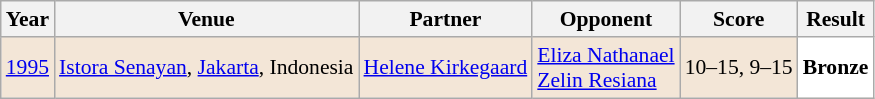<table class="sortable wikitable" style="font-size: 90%;">
<tr>
<th>Year</th>
<th>Venue</th>
<th>Partner</th>
<th>Opponent</th>
<th>Score</th>
<th>Result</th>
</tr>
<tr style="background:#F3E6D7">
<td align="center"><a href='#'>1995</a></td>
<td align="left"><a href='#'>Istora Senayan</a>, <a href='#'>Jakarta</a>, Indonesia</td>
<td align="left"> <a href='#'>Helene Kirkegaard</a></td>
<td align="left"> <a href='#'>Eliza Nathanael</a> <br>  <a href='#'>Zelin Resiana</a></td>
<td align="left">10–15, 9–15</td>
<td style="text-align:left; background:white"> <strong>Bronze</strong></td>
</tr>
</table>
